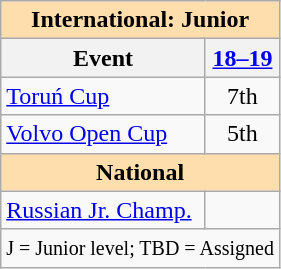<table class="wikitable" style="text-align:center">
<tr>
<th style="background-color: #ffdead; " colspan=2 align=center>International: Junior</th>
</tr>
<tr>
<th>Event</th>
<th><a href='#'>18–19</a></th>
</tr>
<tr>
<td align=left><a href='#'>Toruń Cup</a></td>
<td>7th</td>
</tr>
<tr>
<td align=left><a href='#'>Volvo Open Cup</a></td>
<td>5th</td>
</tr>
<tr>
<th style="background-color: #ffdead; " colspan=2 align=center>National</th>
</tr>
<tr>
<td align=left><a href='#'>Russian Jr. Champ.</a></td>
<td></td>
</tr>
<tr>
<td colspan=2 align=center><small> J = Junior level; TBD = Assigned </small></td>
</tr>
</table>
